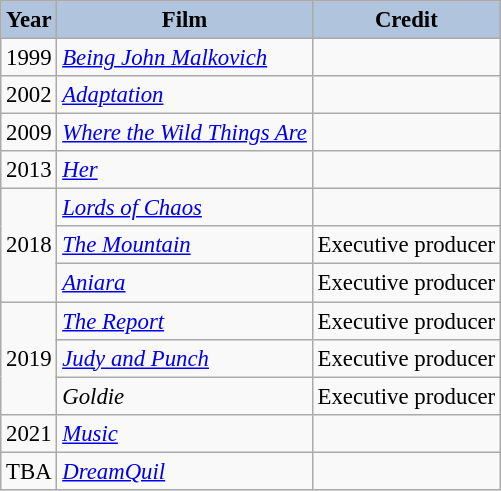<table class="wikitable" style="font-size:95%;">
<tr>
<th style="background:#B0C4DE;">Year</th>
<th style="background:#B0C4DE;">Film</th>
<th style="background:#B0C4DE;">Credit</th>
</tr>
<tr>
<td>1999</td>
<td><em><a href='#'>Being John Malkovich</a></em></td>
<td></td>
</tr>
<tr>
<td>2002</td>
<td><em><a href='#'>Adaptation</a></em></td>
<td></td>
</tr>
<tr>
<td>2009</td>
<td><em><a href='#'>Where the Wild Things Are</a></em></td>
<td></td>
</tr>
<tr>
<td>2013</td>
<td><em><a href='#'>Her</a></em></td>
<td></td>
</tr>
<tr>
<td rowspan=3>2018</td>
<td><em><a href='#'>Lords of Chaos</a></em></td>
<td></td>
</tr>
<tr>
<td><em><a href='#'>The Mountain</a></em></td>
<td>Executive producer</td>
</tr>
<tr>
<td><em><a href='#'>Aniara</a></em></td>
<td>Executive producer</td>
</tr>
<tr>
<td rowspan=3>2019</td>
<td><em><a href='#'>The Report</a></em></td>
<td>Executive producer</td>
</tr>
<tr>
<td><em><a href='#'>Judy and Punch</a></em></td>
<td>Executive producer</td>
</tr>
<tr>
<td><em>Goldie</em></td>
<td>Executive producer</td>
</tr>
<tr>
<td>2021</td>
<td><em><a href='#'>Music</a></em></td>
<td></td>
</tr>
<tr>
<td>TBA</td>
<td><em><a href='#'>DreamQuil</a></em></td>
<td></td>
</tr>
</table>
